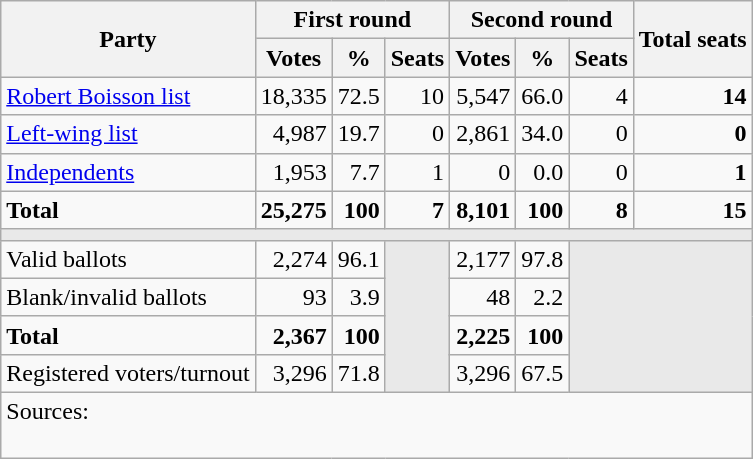<table class="wikitable">
<tr>
<th rowspan="2">Party</th>
<th colspan="3">First round</th>
<th colspan="3">Second round</th>
<th rowspan="2">Total seats</th>
</tr>
<tr>
<th>Votes</th>
<th>%</th>
<th>Seats</th>
<th>Votes</th>
<th>%</th>
<th>Seats</th>
</tr>
<tr>
<td><a href='#'>Robert Boisson list</a></td>
<td style="text-align: right;">18,335</td>
<td style="text-align: right;">72.5</td>
<td style="text-align: right;">10</td>
<td style="text-align: right;">5,547</td>
<td style="text-align: right;">66.0</td>
<td style="text-align: right;">4</td>
<td style="text-align: right;font-weight: bold;">14</td>
</tr>
<tr>
<td><a href='#'>Left-wing list</a></td>
<td style="text-align: right;">4,987</td>
<td style="text-align: right;">19.7</td>
<td style="text-align: right;">0</td>
<td style="text-align: right;">2,861</td>
<td style="text-align: right;">34.0</td>
<td style="text-align: right;">0</td>
<td style="text-align: right;font-weight: bold;">0</td>
</tr>
<tr>
<td><a href='#'>Independents</a></td>
<td style="text-align: right;">1,953</td>
<td style="text-align: right;">7.7</td>
<td style="text-align: right;">1</td>
<td style="text-align: right;">0</td>
<td style="text-align: right;">0.0</td>
<td style="text-align: right;">0</td>
<td style="text-align: right;font-weight: bold;">1</td>
</tr>
<tr>
<td style="font-weight: bold;">Total</td>
<td style="text-align: right; font-weight: bold;">25,275</td>
<td style="text-align: right; font-weight: bold;">100</td>
<td style="text-align: right; font-weight: bold;">7</td>
<td style="text-align: right; font-weight: bold;">8,101</td>
<td style="text-align: right; font-weight: bold;">100</td>
<td style="text-align: right; font-weight: bold;">8</td>
<td style="text-align: right;font-weight: bold;">15</td>
</tr>
<tr>
<td colspan="8" bgcolor="#E9E9E9"></td>
</tr>
<tr>
<td>Valid ballots</td>
<td style="text-align: right;">2,274</td>
<td style="text-align: right;">96.1</td>
<td rowspan="4" bgcolor="#E9E9E9"></td>
<td style="text-align: right;">2,177</td>
<td style="text-align: right;">97.8</td>
<td colspan="2" rowspan="4" bgcolor="#E9E9E9"></td>
</tr>
<tr>
<td>Blank/invalid ballots</td>
<td style="text-align: right;">93</td>
<td style="text-align: right;">3.9</td>
<td style="text-align: right;">48</td>
<td style="text-align: right;">2.2</td>
</tr>
<tr>
<td style="font-weight: bold;">Total</td>
<td style="text-align: right; font-weight: bold;">2,367</td>
<td style="text-align: right; font-weight: bold;">100</td>
<td style="text-align: right; font-weight: bold;">2,225</td>
<td style="text-align: right; font-weight: bold;">100</td>
</tr>
<tr>
<td>Registered voters/turnout</td>
<td style="text-align: right;">3,296</td>
<td style="text-align: right;">71.8</td>
<td style="text-align: right;">3,296</td>
<td style="text-align: right;">67.5</td>
</tr>
<tr>
<td colspan="8">Sources: <br><br></td>
</tr>
</table>
